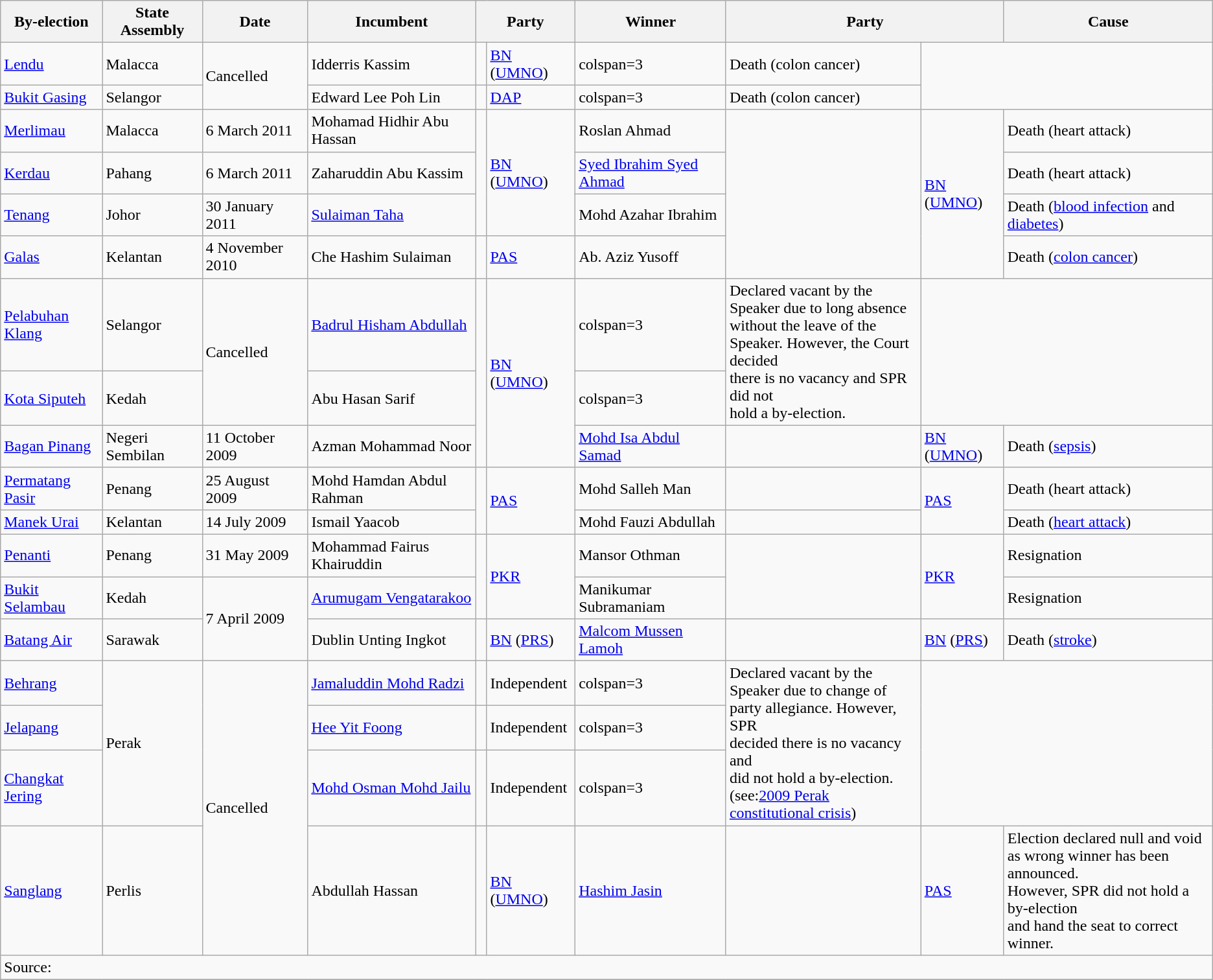<table class="wikitable">
<tr>
<th>By-election</th>
<th>State Assembly</th>
<th>Date</th>
<th>Incumbent</th>
<th colspan=2>Party</th>
<th>Winner</th>
<th colspan=2>Party</th>
<th>Cause</th>
</tr>
<tr>
<td><a href='#'>Lendu</a></td>
<td>Malacca</td>
<td rowspan="2">Cancelled</td>
<td>Idderris Kassim</td>
<td> </td>
<td><a href='#'>BN</a> (<a href='#'>UMNO</a>)</td>
<td>colspan=3 </td>
<td>Death (colon cancer)</td>
</tr>
<tr>
<td><a href='#'>Bukit Gasing</a></td>
<td>Selangor</td>
<td>Edward Lee Poh Lin</td>
<td> </td>
<td><a href='#'>DAP</a></td>
<td>colspan=3 </td>
<td>Death (colon cancer)</td>
</tr>
<tr>
<td><a href='#'>Merlimau</a></td>
<td>Malacca</td>
<td>6 March 2011</td>
<td>Mohamad Hidhir Abu Hassan</td>
<td rowspan="3" > </td>
<td rowspan="3"><a href='#'>BN</a> (<a href='#'>UMNO</a>)</td>
<td>Roslan Ahmad</td>
<td rowspan="4" > </td>
<td rowspan="4"><a href='#'>BN</a> (<a href='#'>UMNO</a>)</td>
<td>Death (heart attack)</td>
</tr>
<tr>
<td><a href='#'>Kerdau</a></td>
<td>Pahang</td>
<td>6 March 2011</td>
<td>Zaharuddin Abu Kassim</td>
<td><a href='#'>Syed Ibrahim Syed Ahmad</a></td>
<td>Death (heart attack)</td>
</tr>
<tr>
<td><a href='#'>Tenang</a></td>
<td>Johor</td>
<td>30 January 2011</td>
<td><a href='#'>Sulaiman Taha</a></td>
<td>Mohd Azahar Ibrahim</td>
<td>Death (<a href='#'>blood infection</a> and <a href='#'>diabetes</a>)</td>
</tr>
<tr>
<td><a href='#'>Galas</a></td>
<td>Kelantan</td>
<td>4 November 2010</td>
<td>Che Hashim Sulaiman</td>
<td> </td>
<td><a href='#'>PAS</a></td>
<td>Ab. Aziz Yusoff</td>
<td>Death (<a href='#'>colon cancer</a>)</td>
</tr>
<tr>
<td><a href='#'>Pelabuhan Klang</a></td>
<td>Selangor</td>
<td rowspan="2">Cancelled</td>
<td><a href='#'>Badrul Hisham Abdullah</a></td>
<td rowspan="3" > </td>
<td rowspan="3"><a href='#'>BN</a> (<a href='#'>UMNO</a>)</td>
<td>colspan=3 </td>
<td rowspan="2">Declared vacant by the<br> Speaker due to long absence<br> without the leave of the<br> Speaker. However, the Court decided<br> there is no vacancy and SPR did not<br> hold a by-election.</td>
</tr>
<tr>
<td><a href='#'>Kota Siputeh</a></td>
<td>Kedah</td>
<td>Abu Hasan Sarif</td>
<td>colspan=3 </td>
</tr>
<tr>
<td><a href='#'>Bagan Pinang</a></td>
<td>Negeri Sembilan</td>
<td>11 October 2009</td>
<td>Azman Mohammad Noor</td>
<td><a href='#'>Mohd Isa Abdul Samad</a></td>
<td> </td>
<td><a href='#'>BN</a> (<a href='#'>UMNO</a>)</td>
<td>Death (<a href='#'>sepsis</a>)</td>
</tr>
<tr>
<td><a href='#'>Permatang Pasir</a></td>
<td>Penang</td>
<td>25 August 2009</td>
<td>Mohd Hamdan Abdul Rahman</td>
<td rowspan="2" > </td>
<td rowspan="2"><a href='#'>PAS</a></td>
<td>Mohd Salleh Man</td>
<td> </td>
<td rowspan="2"><a href='#'>PAS</a></td>
<td>Death (heart attack)</td>
</tr>
<tr>
<td><a href='#'>Manek Urai</a></td>
<td>Kelantan</td>
<td>14 July 2009</td>
<td>Ismail Yaacob</td>
<td>Mohd Fauzi Abdullah</td>
<td> </td>
<td>Death (<a href='#'>heart attack</a>)</td>
</tr>
<tr>
<td><a href='#'>Penanti</a></td>
<td>Penang</td>
<td>31 May 2009</td>
<td>Mohammad Fairus Khairuddin</td>
<td rowspan="2" > </td>
<td rowspan="2"><a href='#'>PKR</a></td>
<td>Mansor Othman</td>
<td rowspan="2" > </td>
<td rowspan="2"><a href='#'>PKR</a></td>
<td>Resignation</td>
</tr>
<tr>
<td><a href='#'>Bukit Selambau</a></td>
<td>Kedah</td>
<td rowspan="2">7 April 2009</td>
<td><a href='#'>Arumugam Vengatarakoo</a></td>
<td>Manikumar Subramaniam</td>
<td>Resignation</td>
</tr>
<tr>
<td><a href='#'>Batang Air</a></td>
<td>Sarawak</td>
<td>Dublin Unting Ingkot</td>
<td> </td>
<td><a href='#'>BN</a> (<a href='#'>PRS</a>)</td>
<td><a href='#'>Malcom Mussen Lamoh</a></td>
<td> </td>
<td><a href='#'>BN</a> (<a href='#'>PRS</a>)</td>
<td>Death (<a href='#'>stroke</a>)</td>
</tr>
<tr>
<td><a href='#'>Behrang</a></td>
<td rowspan="3">Perak</td>
<td rowspan="4">Cancelled</td>
<td><a href='#'>Jamaluddin Mohd Radzi</a></td>
<td> </td>
<td>Independent</td>
<td>colspan=3 </td>
<td rowspan="3">Declared vacant by the<br> Speaker due to change of<br> party allegiance. However, SPR<br> decided there is no vacancy and<br> did not hold a by-election.<br>(see:<a href='#'>2009 Perak constitutional crisis</a>)</td>
</tr>
<tr>
<td><a href='#'>Jelapang</a></td>
<td><a href='#'>Hee Yit Foong</a></td>
<td> </td>
<td>Independent</td>
<td>colspan=3 </td>
</tr>
<tr>
<td><a href='#'>Changkat Jering</a></td>
<td><a href='#'>Mohd Osman Mohd Jailu</a></td>
<td> </td>
<td>Independent</td>
<td>colspan=3 </td>
</tr>
<tr>
<td><a href='#'>Sanglang</a></td>
<td>Perlis</td>
<td>Abdullah Hassan</td>
<td> </td>
<td><a href='#'>BN</a> (<a href='#'>UMNO</a>)</td>
<td><a href='#'>Hashim Jasin</a></td>
<td> </td>
<td><a href='#'>PAS</a></td>
<td>Election declared null and void <br>as wrong winner has been announced.<br> However, SPR did not hold a by-election<br> and hand the seat to correct winner.</td>
</tr>
<tr>
<td colspan="10">Source:</td>
</tr>
<tr>
</tr>
</table>
